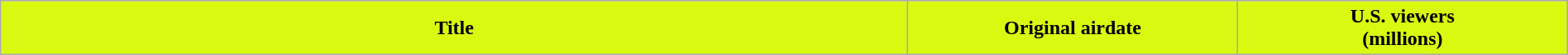<table class="wikitable" style="width:100%;">
<tr>
<th style="background:#DAF910;" width="55%">Title</th>
<th style="background:#DAF910;" width="20%">Original airdate</th>
<th style="background:#DAF910;" width="20%">U.S. viewers<br>(millions)<br></th>
</tr>
</table>
